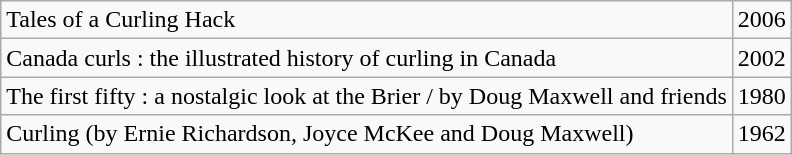<table class="wikitable">
<tr>
<td>Tales of a Curling Hack</td>
<td>2006</td>
</tr>
<tr>
<td>Canada curls : the illustrated history of curling in Canada</td>
<td>2002</td>
</tr>
<tr>
<td>The first fifty : a nostalgic look at the Brier / by Doug Maxwell and friends</td>
<td>1980</td>
</tr>
<tr>
<td>Curling (by Ernie Richardson, Joyce McKee and Doug Maxwell)</td>
<td>1962</td>
</tr>
</table>
